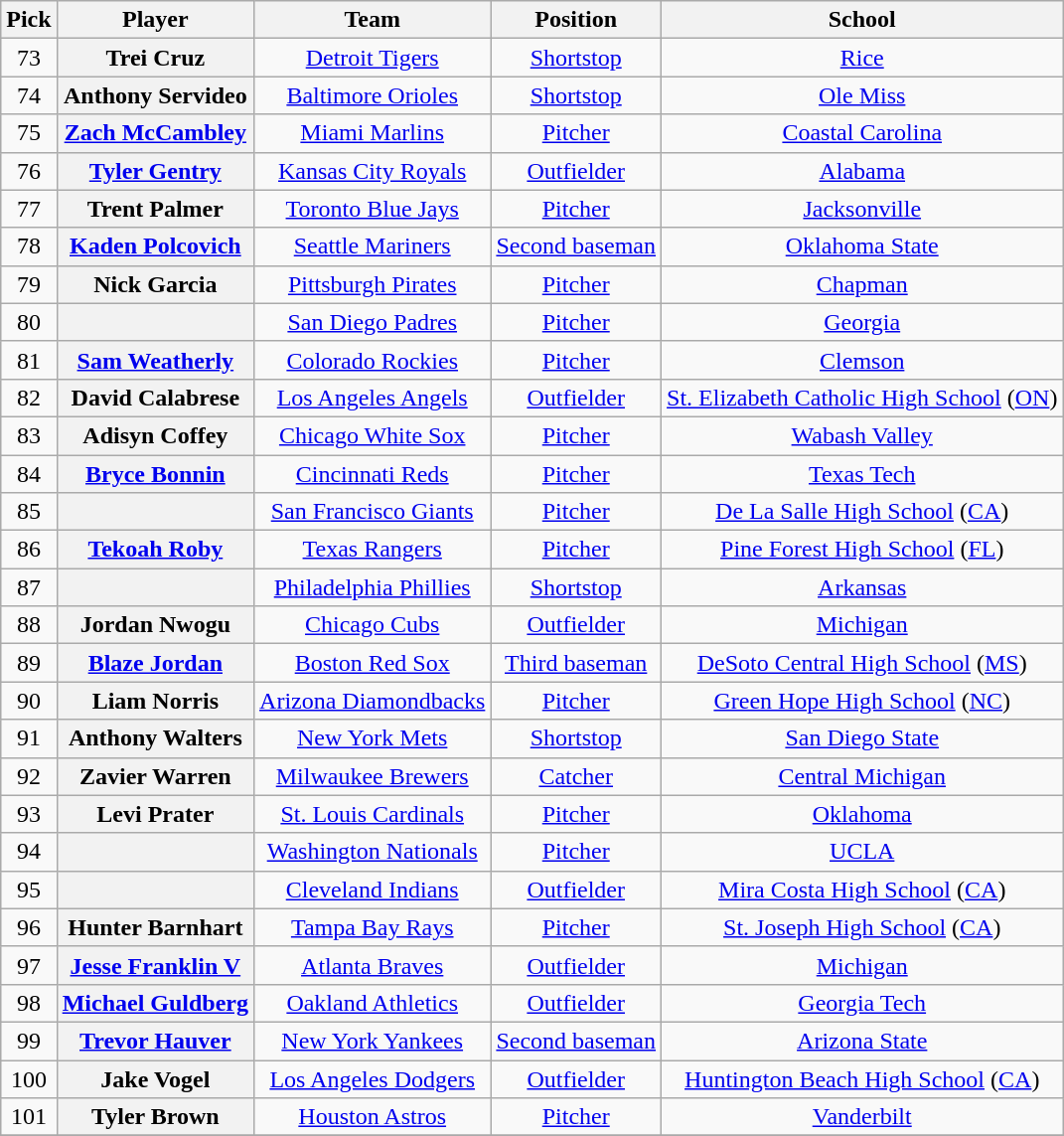<table class="wikitable sortable plainrowheaders" style="text-align:center; width=74%">
<tr>
<th scope="col">Pick</th>
<th scope="col">Player</th>
<th scope="col">Team</th>
<th scope="col">Position</th>
<th scope="col">School</th>
</tr>
<tr>
<td>73</td>
<th scope="row" style="text-align:center">Trei Cruz</th>
<td><a href='#'>Detroit Tigers</a></td>
<td><a href='#'>Shortstop</a></td>
<td><a href='#'>Rice</a></td>
</tr>
<tr>
<td>74</td>
<th scope="row" style="text-align:center">Anthony Servideo</th>
<td><a href='#'>Baltimore Orioles</a></td>
<td><a href='#'>Shortstop</a></td>
<td><a href='#'>Ole Miss</a></td>
</tr>
<tr>
<td>75</td>
<th scope="row" style="text-align:center"><a href='#'>Zach McCambley</a></th>
<td><a href='#'>Miami Marlins</a></td>
<td><a href='#'>Pitcher</a></td>
<td><a href='#'>Coastal Carolina</a></td>
</tr>
<tr>
<td>76</td>
<th scope="row" style="text-align:center"><a href='#'>Tyler Gentry</a></th>
<td><a href='#'>Kansas City Royals</a></td>
<td><a href='#'>Outfielder</a></td>
<td><a href='#'>Alabama</a></td>
</tr>
<tr>
<td>77</td>
<th scope="row" style="text-align:center">Trent Palmer</th>
<td><a href='#'>Toronto Blue Jays</a></td>
<td><a href='#'>Pitcher</a></td>
<td><a href='#'>Jacksonville</a></td>
</tr>
<tr>
<td>78</td>
<th scope="row" style="text-align:center"><a href='#'>Kaden Polcovich</a></th>
<td><a href='#'>Seattle Mariners</a></td>
<td><a href='#'>Second baseman</a></td>
<td><a href='#'>Oklahoma State</a></td>
</tr>
<tr>
<td>79</td>
<th scope="row" style="text-align:center">Nick Garcia</th>
<td><a href='#'>Pittsburgh Pirates</a></td>
<td><a href='#'>Pitcher</a></td>
<td><a href='#'>Chapman</a></td>
</tr>
<tr>
<td>80</td>
<th scope="row" style="text-align:center"></th>
<td><a href='#'>San Diego Padres</a></td>
<td><a href='#'>Pitcher</a></td>
<td><a href='#'>Georgia</a></td>
</tr>
<tr>
<td>81</td>
<th scope="row" style="text-align:center"><a href='#'>Sam Weatherly</a></th>
<td><a href='#'>Colorado Rockies</a></td>
<td><a href='#'>Pitcher</a></td>
<td><a href='#'>Clemson</a></td>
</tr>
<tr>
<td>82</td>
<th scope="row" style="text-align:center">David Calabrese</th>
<td><a href='#'>Los Angeles Angels</a></td>
<td><a href='#'>Outfielder</a></td>
<td><a href='#'>St. Elizabeth Catholic High School</a> (<a href='#'>ON</a>)</td>
</tr>
<tr>
<td>83</td>
<th scope="row" style="text-align:center">Adisyn Coffey</th>
<td><a href='#'>Chicago White Sox</a></td>
<td><a href='#'>Pitcher</a></td>
<td><a href='#'>Wabash Valley</a></td>
</tr>
<tr>
<td>84</td>
<th scope="row" style="text-align:center"><a href='#'>Bryce Bonnin</a></th>
<td><a href='#'>Cincinnati Reds</a></td>
<td><a href='#'>Pitcher</a></td>
<td><a href='#'>Texas Tech</a></td>
</tr>
<tr>
<td>85</td>
<th scope="row" style="text-align:center"></th>
<td><a href='#'>San Francisco Giants</a></td>
<td><a href='#'>Pitcher</a></td>
<td><a href='#'>De La Salle High School</a> (<a href='#'>CA</a>)</td>
</tr>
<tr>
<td>86</td>
<th scope="row" style="text-align:center"><a href='#'>Tekoah Roby</a></th>
<td><a href='#'>Texas Rangers</a></td>
<td><a href='#'>Pitcher</a></td>
<td><a href='#'>Pine Forest High School</a> (<a href='#'>FL</a>)</td>
</tr>
<tr>
<td>87</td>
<th scope="row" style="text-align:center"></th>
<td><a href='#'>Philadelphia Phillies</a></td>
<td><a href='#'>Shortstop</a></td>
<td><a href='#'>Arkansas</a></td>
</tr>
<tr>
<td>88</td>
<th scope="row" style="text-align:center">Jordan Nwogu</th>
<td><a href='#'>Chicago Cubs</a></td>
<td><a href='#'>Outfielder</a></td>
<td><a href='#'>Michigan</a></td>
</tr>
<tr>
<td>89</td>
<th scope="row" style="text-align:center"><a href='#'>Blaze Jordan</a></th>
<td><a href='#'>Boston Red Sox</a></td>
<td><a href='#'>Third baseman</a></td>
<td><a href='#'>DeSoto Central High School</a> (<a href='#'>MS</a>)</td>
</tr>
<tr>
<td>90</td>
<th scope="row" style="text-align:center">Liam Norris</th>
<td><a href='#'>Arizona Diamondbacks</a></td>
<td><a href='#'>Pitcher</a></td>
<td><a href='#'>Green Hope High School</a> (<a href='#'>NC</a>)</td>
</tr>
<tr>
<td>91</td>
<th scope="row" style="text-align:center">Anthony Walters</th>
<td><a href='#'>New York Mets</a></td>
<td><a href='#'>Shortstop</a></td>
<td><a href='#'>San Diego State</a></td>
</tr>
<tr>
<td>92</td>
<th scope="row" style="text-align:center">Zavier Warren</th>
<td><a href='#'>Milwaukee Brewers</a></td>
<td><a href='#'>Catcher</a></td>
<td><a href='#'>Central Michigan</a></td>
</tr>
<tr>
<td>93</td>
<th scope="row" style="text-align:center">Levi Prater</th>
<td><a href='#'>St. Louis Cardinals</a></td>
<td><a href='#'>Pitcher</a></td>
<td><a href='#'>Oklahoma</a></td>
</tr>
<tr>
<td>94</td>
<th scope="row" style="text-align:center"></th>
<td><a href='#'>Washington Nationals</a></td>
<td><a href='#'>Pitcher</a></td>
<td><a href='#'>UCLA</a></td>
</tr>
<tr>
<td>95</td>
<th scope="row" style="text-align:center"></th>
<td><a href='#'>Cleveland Indians</a></td>
<td><a href='#'>Outfielder</a></td>
<td><a href='#'>Mira Costa High School</a> (<a href='#'>CA</a>)</td>
</tr>
<tr>
<td>96</td>
<th scope="row" style="text-align:center">Hunter Barnhart</th>
<td><a href='#'>Tampa Bay Rays</a></td>
<td><a href='#'>Pitcher</a></td>
<td><a href='#'>St. Joseph High School</a> (<a href='#'>CA</a>)</td>
</tr>
<tr>
<td>97</td>
<th scope="row" style="text-align:center"><a href='#'>Jesse Franklin V</a></th>
<td><a href='#'>Atlanta Braves</a></td>
<td><a href='#'>Outfielder</a></td>
<td><a href='#'>Michigan</a></td>
</tr>
<tr>
<td>98</td>
<th scope="row" style="text-align:center"><a href='#'>Michael Guldberg</a></th>
<td><a href='#'>Oakland Athletics</a></td>
<td><a href='#'>Outfielder</a></td>
<td><a href='#'>Georgia Tech</a></td>
</tr>
<tr>
<td>99</td>
<th scope="row" style="text-align:center"><a href='#'>Trevor Hauver</a></th>
<td><a href='#'>New York Yankees</a></td>
<td><a href='#'>Second baseman</a></td>
<td><a href='#'>Arizona State</a></td>
</tr>
<tr>
<td>100</td>
<th scope="row" style="text-align:center">Jake Vogel</th>
<td><a href='#'>Los Angeles Dodgers</a></td>
<td><a href='#'>Outfielder</a></td>
<td><a href='#'>Huntington Beach High School</a> (<a href='#'>CA</a>)</td>
</tr>
<tr>
<td>101</td>
<th scope="row" style="text-align:center">Tyler Brown</th>
<td><a href='#'>Houston Astros</a></td>
<td><a href='#'>Pitcher</a></td>
<td><a href='#'>Vanderbilt</a></td>
</tr>
<tr>
</tr>
</table>
